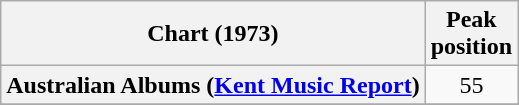<table class="wikitable plainrowheaders sortable" style="text-align:center;">
<tr>
<th>Chart (1973)</th>
<th>Peak<br>position</th>
</tr>
<tr>
<th scope="row">Australian Albums (<a href='#'>Kent Music Report</a>)</th>
<td style="text-align:center;">55</td>
</tr>
<tr>
</tr>
<tr>
</tr>
</table>
